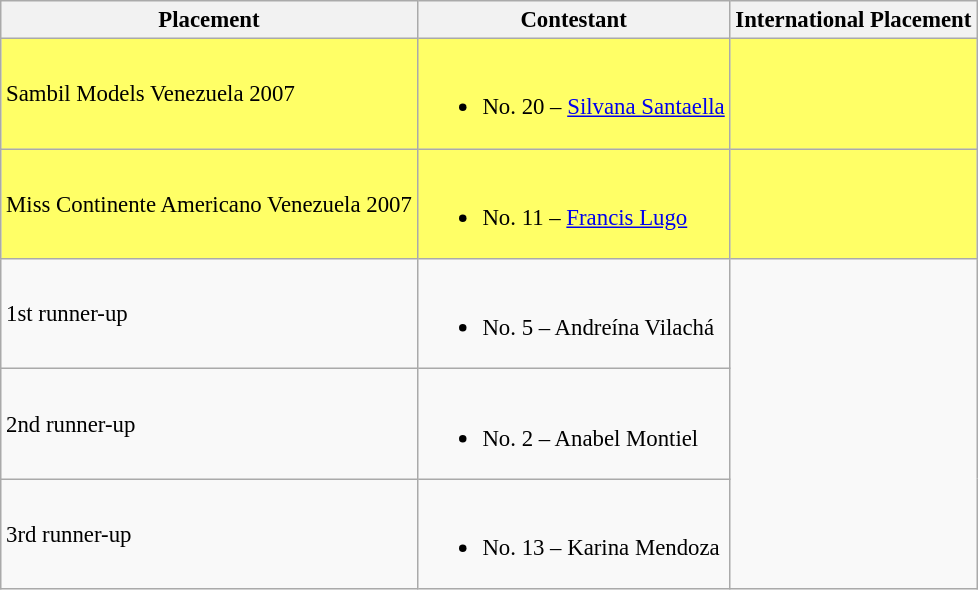<table class="wikitable sortable" style="font-size: 95%;">
<tr>
<th>Placement</th>
<th>Contestant</th>
<th>International Placement</th>
</tr>
<tr style="background:#FFFF66;">
<td>Sambil Models Venezuela 2007<br></td>
<td><br><ul><li>No. 20 – <a href='#'>Silvana Santaella</a></li></ul></td>
<td></td>
</tr>
<tr style="background:#FFFF66;">
<td>Miss Continente Americano Venezuela 2007</td>
<td><br><ul><li>No. 11 – <a href='#'>Francis Lugo</a></li></ul></td>
<td></td>
</tr>
<tr>
<td>1st runner-up</td>
<td><br><ul><li>No. 5 – Andreína Vilachá</li></ul></td>
<td rowspan="3"></td>
</tr>
<tr>
<td>2nd runner-up</td>
<td><br><ul><li>No. 2 – Anabel Montiel</li></ul></td>
</tr>
<tr>
<td>3rd runner-up</td>
<td><br><ul><li>No. 13 – Karina Mendoza</li></ul></td>
</tr>
</table>
